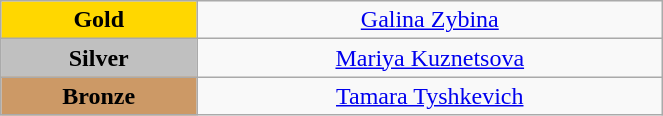<table class="wikitable" style="text-align:center; " width="35%">
<tr>
<td bgcolor="gold"><strong>Gold</strong></td>
<td><a href='#'>Galina Zybina</a><br>  <small><em></em></small></td>
</tr>
<tr>
<td bgcolor="silver"><strong>Silver</strong></td>
<td><a href='#'>Mariya Kuznetsova</a><br>  <small><em></em></small></td>
</tr>
<tr>
<td bgcolor="CC9966"><strong>Bronze</strong></td>
<td><a href='#'>Tamara Tyshkevich</a><br>  <small><em></em></small></td>
</tr>
</table>
